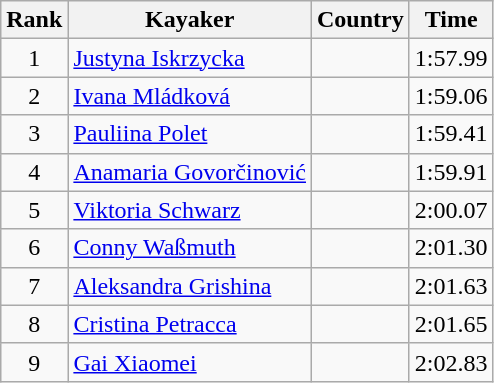<table class="wikitable" style="text-align:center">
<tr>
<th>Rank</th>
<th>Kayaker</th>
<th>Country</th>
<th>Time</th>
</tr>
<tr>
<td>1</td>
<td align="left"><a href='#'>Justyna Iskrzycka</a></td>
<td align="left"></td>
<td>1:57.99</td>
</tr>
<tr>
<td>2</td>
<td align="left"><a href='#'>Ivana Mládková</a></td>
<td align="left"></td>
<td>1:59.06</td>
</tr>
<tr>
<td>3</td>
<td align="left"><a href='#'>Pauliina Polet</a></td>
<td align="left"></td>
<td>1:59.41</td>
</tr>
<tr>
<td>4</td>
<td align="left"><a href='#'>Anamaria Govorčinović</a></td>
<td align="left"></td>
<td>1:59.91</td>
</tr>
<tr>
<td>5</td>
<td align="left"><a href='#'>Viktoria Schwarz</a></td>
<td align="left"></td>
<td>2:00.07</td>
</tr>
<tr>
<td>6</td>
<td align="left"><a href='#'>Conny Waßmuth</a></td>
<td align="left"></td>
<td>2:01.30</td>
</tr>
<tr>
<td>7</td>
<td align="left"><a href='#'>Aleksandra Grishina</a></td>
<td align="left"></td>
<td>2:01.63</td>
</tr>
<tr>
<td>8</td>
<td align="left"><a href='#'>Cristina Petracca</a></td>
<td align="left"></td>
<td>2:01.65</td>
</tr>
<tr>
<td>9</td>
<td align="left"><a href='#'>Gai Xiaomei</a></td>
<td align="left"></td>
<td>2:02.83</td>
</tr>
</table>
